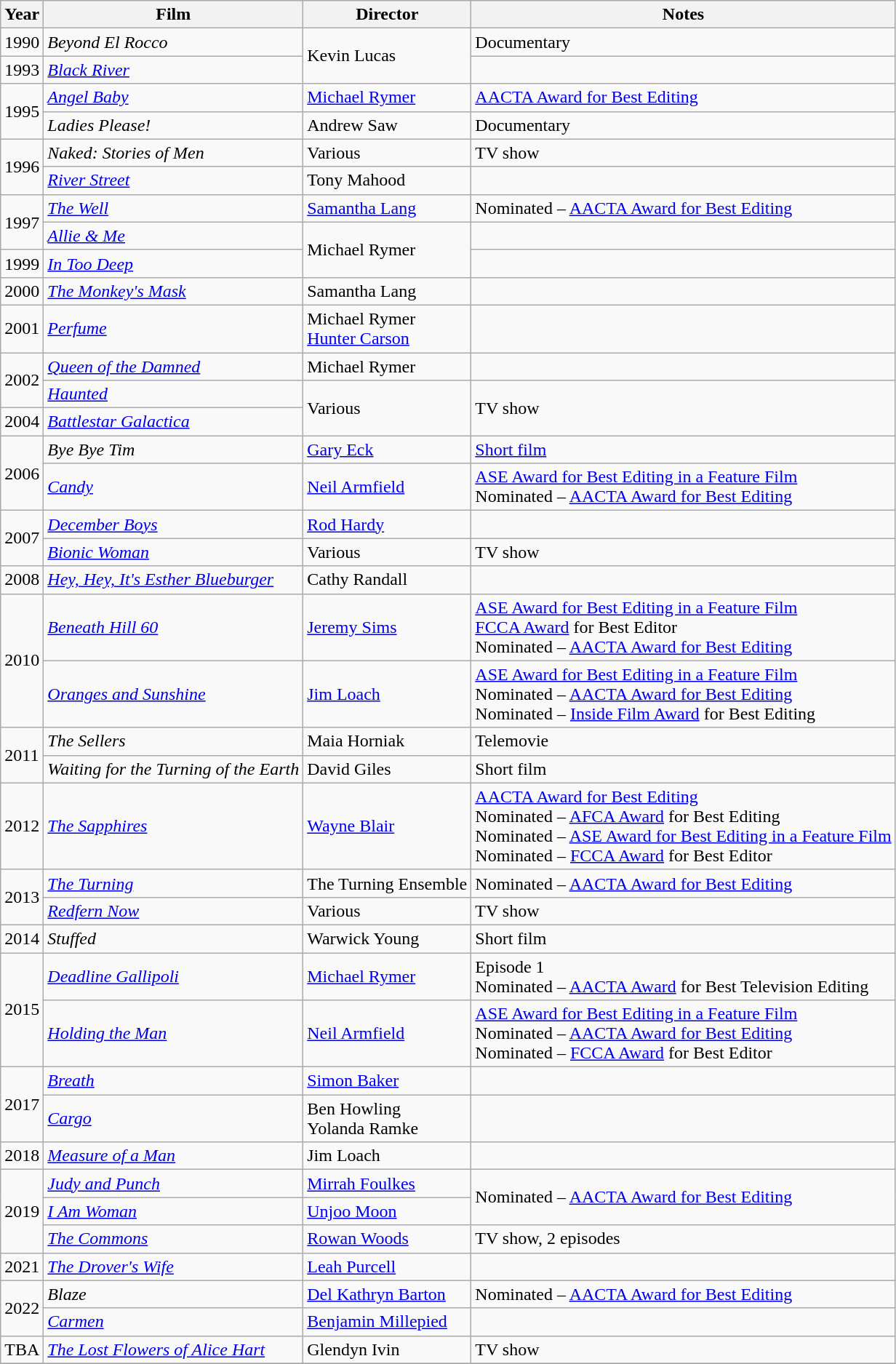<table class="wikitable">
<tr>
<th>Year</th>
<th>Film</th>
<th>Director</th>
<th>Notes</th>
</tr>
<tr>
<td>1990</td>
<td><em>Beyond El Rocco</em></td>
<td rowspan=2>Kevin Lucas</td>
<td>Documentary</td>
</tr>
<tr>
<td>1993</td>
<td><em><a href='#'>Black River</a></em></td>
<td></td>
</tr>
<tr>
<td rowspan=2>1995</td>
<td><em><a href='#'>Angel Baby</a></em></td>
<td><a href='#'>Michael Rymer</a></td>
<td><a href='#'>AACTA Award for Best Editing</a></td>
</tr>
<tr>
<td><em>Ladies Please!</em></td>
<td>Andrew Saw</td>
<td>Documentary</td>
</tr>
<tr>
<td rowspan=2>1996</td>
<td><em>Naked: Stories of Men</em></td>
<td>Various</td>
<td>TV show</td>
</tr>
<tr>
<td><em><a href='#'>River Street</a></em></td>
<td>Tony Mahood</td>
<td></td>
</tr>
<tr>
<td rowspan=2>1997</td>
<td><em><a href='#'>The Well</a></em></td>
<td><a href='#'>Samantha Lang</a></td>
<td>Nominated – <a href='#'>AACTA Award for Best Editing</a></td>
</tr>
<tr>
<td><em><a href='#'>Allie & Me</a></em></td>
<td rowspan=2>Michael Rymer</td>
<td></td>
</tr>
<tr>
<td>1999</td>
<td><em><a href='#'>In Too Deep</a></em></td>
<td></td>
</tr>
<tr>
<td>2000</td>
<td><em><a href='#'>The Monkey's Mask</a></em></td>
<td>Samantha Lang</td>
<td></td>
</tr>
<tr>
<td>2001</td>
<td><em><a href='#'>Perfume</a></em></td>
<td>Michael Rymer<br><a href='#'>Hunter Carson</a></td>
<td></td>
</tr>
<tr>
<td rowspan=2>2002</td>
<td><em><a href='#'>Queen of the Damned</a></em></td>
<td>Michael Rymer</td>
<td></td>
</tr>
<tr>
<td><em><a href='#'>Haunted</a></em></td>
<td rowspan=2>Various</td>
<td rowspan=2>TV show</td>
</tr>
<tr>
<td>2004</td>
<td><em><a href='#'>Battlestar Galactica</a></em></td>
</tr>
<tr>
<td rowspan=2>2006</td>
<td><em>Bye Bye Tim</em></td>
<td><a href='#'>Gary Eck</a></td>
<td><a href='#'>Short film</a></td>
</tr>
<tr>
<td><em><a href='#'>Candy</a></em></td>
<td><a href='#'>Neil Armfield</a></td>
<td><a href='#'>ASE Award for Best Editing in a Feature Film</a><br>Nominated – <a href='#'>AACTA Award for Best Editing</a></td>
</tr>
<tr>
<td rowspan=2>2007</td>
<td><em><a href='#'>December Boys</a></em></td>
<td><a href='#'>Rod Hardy</a></td>
<td></td>
</tr>
<tr>
<td><em><a href='#'>Bionic Woman</a></em></td>
<td>Various</td>
<td>TV show</td>
</tr>
<tr>
<td>2008</td>
<td><em><a href='#'>Hey, Hey, It's Esther Blueburger</a></em></td>
<td>Cathy Randall</td>
<td></td>
</tr>
<tr>
<td rowspan=2>2010</td>
<td><em><a href='#'>Beneath Hill 60</a></em></td>
<td><a href='#'>Jeremy Sims</a></td>
<td><a href='#'>ASE Award for Best Editing in a Feature Film</a><br><a href='#'>FCCA Award</a> for Best Editor<br>Nominated – <a href='#'>AACTA Award for Best Editing</a></td>
</tr>
<tr>
<td><em><a href='#'>Oranges and Sunshine</a></em></td>
<td><a href='#'>Jim Loach</a></td>
<td><a href='#'>ASE Award for Best Editing in a Feature Film</a><br>Nominated – <a href='#'>AACTA Award for Best Editing</a><br>Nominated – <a href='#'>Inside Film Award</a> for Best Editing</td>
</tr>
<tr>
<td rowspan=2>2011</td>
<td><em>The Sellers</em></td>
<td>Maia Horniak</td>
<td>Telemovie</td>
</tr>
<tr>
<td><em>Waiting for the Turning of the Earth</em></td>
<td>David Giles</td>
<td>Short film</td>
</tr>
<tr>
<td>2012</td>
<td><em><a href='#'>The Sapphires</a></em></td>
<td><a href='#'>Wayne Blair</a></td>
<td><a href='#'>AACTA Award for Best Editing</a><br>Nominated – <a href='#'>AFCA Award</a> for Best Editing<br>Nominated – <a href='#'>ASE Award for Best Editing in a Feature Film</a><br>Nominated – <a href='#'>FCCA Award</a> for Best Editor</td>
</tr>
<tr>
<td rowspan=2>2013</td>
<td><em><a href='#'>The Turning</a></em></td>
<td>The Turning Ensemble</td>
<td>Nominated – <a href='#'>AACTA Award for Best Editing</a></td>
</tr>
<tr>
<td><em><a href='#'>Redfern Now</a></em></td>
<td>Various</td>
<td>TV show</td>
</tr>
<tr>
<td>2014</td>
<td><em>Stuffed</em></td>
<td>Warwick Young</td>
<td>Short film</td>
</tr>
<tr>
<td rowspan=2>2015</td>
<td><em><a href='#'>Deadline Gallipoli</a></em></td>
<td><a href='#'>Michael Rymer</a></td>
<td>Episode 1<br>Nominated – <a href='#'>AACTA Award</a> for Best Television Editing</td>
</tr>
<tr>
<td><em><a href='#'>Holding the Man</a></em></td>
<td><a href='#'>Neil Armfield</a></td>
<td><a href='#'>ASE Award for Best Editing in a Feature Film</a><br>Nominated – <a href='#'>AACTA Award for Best Editing</a><br>Nominated – <a href='#'>FCCA Award</a> for Best Editor</td>
</tr>
<tr>
<td rowspan=2>2017</td>
<td><em><a href='#'>Breath</a></em></td>
<td><a href='#'>Simon Baker</a></td>
<td></td>
</tr>
<tr>
<td><em><a href='#'>Cargo</a></em></td>
<td>Ben Howling<br>Yolanda Ramke</td>
<td></td>
</tr>
<tr>
<td>2018</td>
<td><em><a href='#'>Measure of a Man</a></em></td>
<td>Jim Loach</td>
<td></td>
</tr>
<tr>
<td rowspan=3>2019</td>
<td><em><a href='#'>Judy and Punch</a></em></td>
<td><a href='#'>Mirrah Foulkes</a></td>
<td rowspan=2>Nominated – <a href='#'>AACTA Award for Best Editing</a></td>
</tr>
<tr>
<td><em><a href='#'>I Am Woman</a></em></td>
<td><a href='#'>Unjoo Moon</a></td>
</tr>
<tr>
<td><em><a href='#'>The Commons</a></em></td>
<td><a href='#'>Rowan Woods</a></td>
<td>TV show, 2 episodes</td>
</tr>
<tr>
<td>2021</td>
<td><em><a href='#'>The Drover's Wife</a></em></td>
<td><a href='#'>Leah Purcell</a></td>
<td></td>
</tr>
<tr>
<td rowspan=2>2022</td>
<td><em>Blaze</em></td>
<td><a href='#'>Del Kathryn Barton</a></td>
<td>Nominated – <a href='#'>AACTA Award for Best Editing</a></td>
</tr>
<tr>
<td><em><a href='#'>Carmen</a></em></td>
<td><a href='#'>Benjamin Millepied</a></td>
<td></td>
</tr>
<tr>
<td>TBA</td>
<td><em><a href='#'>The Lost Flowers of Alice Hart</a></em></td>
<td>Glendyn Ivin</td>
<td>TV show</td>
</tr>
<tr>
</tr>
</table>
